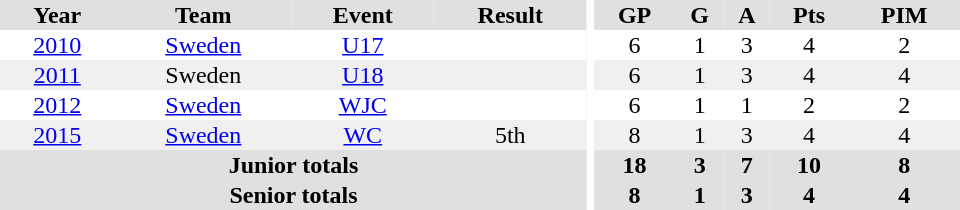<table border="0" cellpadding="1" cellspacing="0" ID="Table3" style="text-align:center; width:40em">
<tr ALIGN="center" bgcolor="#e0e0e0">
<th>Year</th>
<th>Team</th>
<th>Event</th>
<th>Result</th>
<th rowspan="99" bgcolor="#ffffff"></th>
<th>GP</th>
<th>G</th>
<th>A</th>
<th>Pts</th>
<th>PIM</th>
</tr>
<tr>
<td><a href='#'>2010</a></td>
<td><a href='#'>Sweden</a></td>
<td><a href='#'>U17</a></td>
<td></td>
<td>6</td>
<td>1</td>
<td>3</td>
<td>4</td>
<td>2</td>
</tr>
<tr bgcolor="#f0f0f0">
<td><a href='#'>2011</a></td>
<td>Sweden</td>
<td><a href='#'>U18</a></td>
<td></td>
<td>6</td>
<td>1</td>
<td>3</td>
<td>4</td>
<td>4</td>
</tr>
<tr>
<td><a href='#'>2012</a></td>
<td><a href='#'>Sweden</a></td>
<td><a href='#'>WJC</a></td>
<td></td>
<td>6</td>
<td>1</td>
<td>1</td>
<td>2</td>
<td>2</td>
</tr>
<tr bgcolor="#f0f0f0">
<td><a href='#'>2015</a></td>
<td><a href='#'>Sweden</a></td>
<td><a href='#'>WC</a></td>
<td>5th</td>
<td>8</td>
<td>1</td>
<td>3</td>
<td>4</td>
<td>4</td>
</tr>
<tr bgcolor="#e0e0e0">
<th colspan=4>Junior totals</th>
<th>18</th>
<th>3</th>
<th>7</th>
<th>10</th>
<th>8</th>
</tr>
<tr bgcolor="#e0e0e0">
<th colspan=4>Senior totals</th>
<th>8</th>
<th>1</th>
<th>3</th>
<th>4</th>
<th>4</th>
</tr>
</table>
